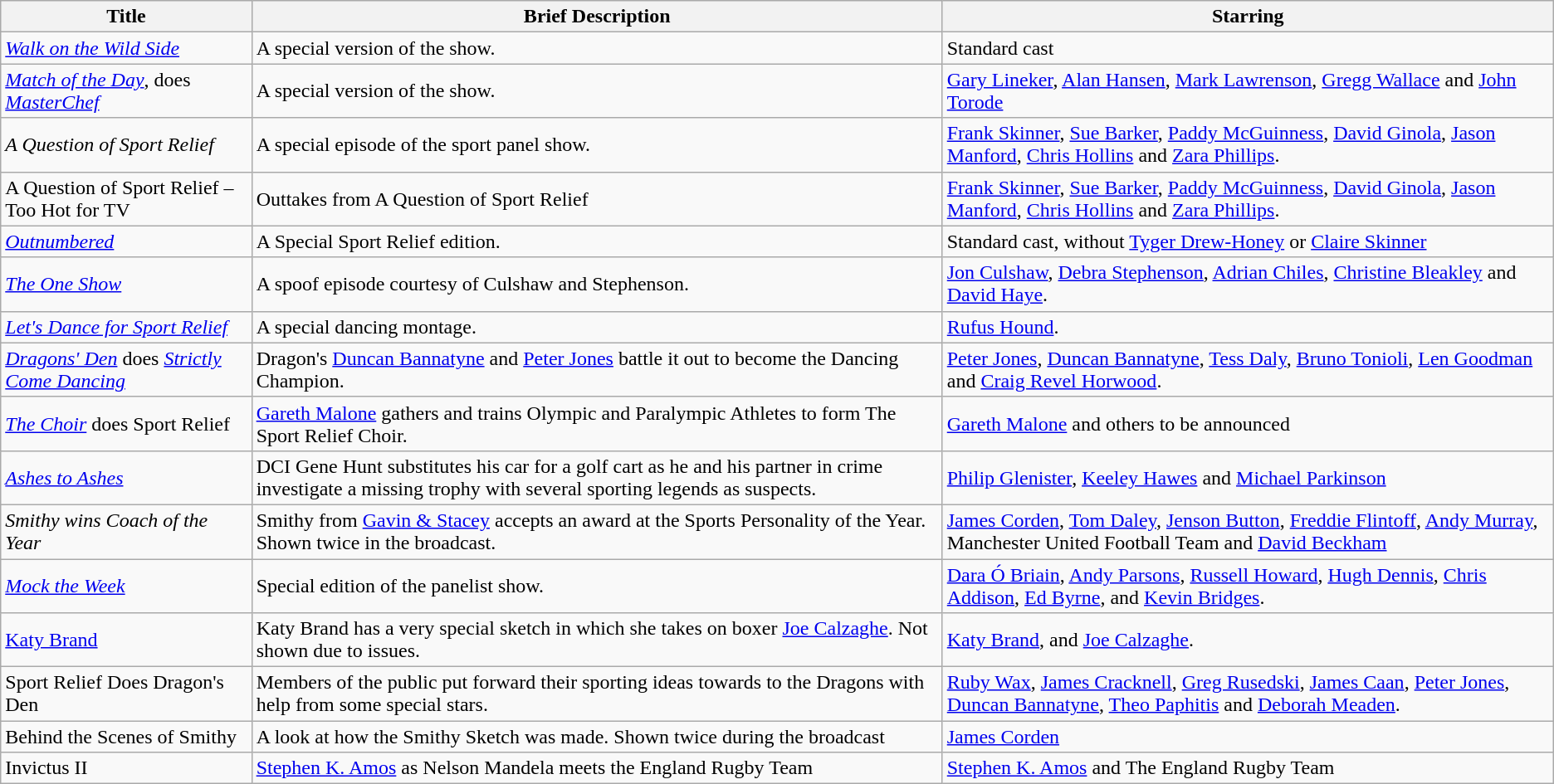<table class="wikitable" border="1">
<tr>
<th>Title</th>
<th>Brief Description</th>
<th>Starring</th>
</tr>
<tr>
<td><em><a href='#'>Walk on the Wild Side</a></em></td>
<td>A special version of the show.</td>
<td>Standard cast</td>
</tr>
<tr>
<td><em><a href='#'>Match of the Day</a></em>, does <em><a href='#'>MasterChef</a></em></td>
<td>A special version of the show.</td>
<td><a href='#'>Gary Lineker</a>, <a href='#'>Alan Hansen</a>, <a href='#'>Mark Lawrenson</a>, <a href='#'>Gregg Wallace</a> and <a href='#'>John Torode</a></td>
</tr>
<tr>
<td><em>A Question of Sport Relief</em></td>
<td>A special episode of the sport panel show.</td>
<td><a href='#'>Frank Skinner</a>, <a href='#'>Sue Barker</a>, <a href='#'>Paddy McGuinness</a>, <a href='#'>David Ginola</a>, <a href='#'>Jason Manford</a>, <a href='#'>Chris Hollins</a> and <a href='#'>Zara Phillips</a>.</td>
</tr>
<tr>
<td>A Question of Sport Relief – Too Hot for TV</td>
<td>Outtakes from A Question of Sport Relief</td>
<td><a href='#'>Frank Skinner</a>, <a href='#'>Sue Barker</a>, <a href='#'>Paddy McGuinness</a>, <a href='#'>David Ginola</a>, <a href='#'>Jason Manford</a>, <a href='#'>Chris Hollins</a> and <a href='#'>Zara Phillips</a>.</td>
</tr>
<tr>
<td><em><a href='#'>Outnumbered</a></em></td>
<td>A Special Sport Relief edition.</td>
<td>Standard cast, without <a href='#'>Tyger Drew-Honey</a> or <a href='#'>Claire Skinner</a></td>
</tr>
<tr>
<td><em><a href='#'>The One Show</a></em></td>
<td>A spoof episode courtesy of Culshaw and Stephenson.</td>
<td><a href='#'>Jon Culshaw</a>, <a href='#'>Debra Stephenson</a>, <a href='#'>Adrian Chiles</a>, <a href='#'>Christine Bleakley</a> and <a href='#'>David Haye</a>.</td>
</tr>
<tr>
<td><em><a href='#'>Let's Dance for Sport Relief</a></em></td>
<td>A special dancing montage.</td>
<td><a href='#'>Rufus Hound</a>.</td>
</tr>
<tr>
<td><em><a href='#'>Dragons' Den</a></em> does <em><a href='#'>Strictly Come Dancing</a></em></td>
<td>Dragon's <a href='#'>Duncan Bannatyne</a> and <a href='#'>Peter Jones</a> battle it out to become the Dancing Champion.</td>
<td><a href='#'>Peter Jones</a>, <a href='#'>Duncan Bannatyne</a>, <a href='#'>Tess Daly</a>, <a href='#'>Bruno Tonioli</a>, <a href='#'>Len Goodman</a> and <a href='#'>Craig Revel Horwood</a>.</td>
</tr>
<tr>
<td><em><a href='#'>The Choir</a></em> does Sport Relief</td>
<td><a href='#'>Gareth Malone</a> gathers and trains Olympic and Paralympic Athletes to form The Sport Relief Choir.</td>
<td><a href='#'>Gareth Malone</a> and others to be announced</td>
</tr>
<tr>
<td><em><a href='#'>Ashes to Ashes</a></em></td>
<td>DCI Gene Hunt substitutes his car for a golf cart as he and his partner in crime investigate a missing trophy with several sporting legends as suspects.</td>
<td><a href='#'>Philip Glenister</a>, <a href='#'>Keeley Hawes</a> and <a href='#'>Michael Parkinson</a></td>
</tr>
<tr>
<td><em>Smithy wins Coach of the Year</em></td>
<td>Smithy from <a href='#'>Gavin & Stacey</a> accepts an award at the Sports Personality of the Year. Shown twice in the broadcast.</td>
<td><a href='#'>James Corden</a>, <a href='#'>Tom Daley</a>, <a href='#'>Jenson Button</a>, <a href='#'>Freddie Flintoff</a>, <a href='#'>Andy Murray</a>, Manchester United Football Team and <a href='#'>David Beckham</a></td>
</tr>
<tr>
<td><em><a href='#'>Mock the Week</a></em></td>
<td>Special edition of the panelist show.</td>
<td><a href='#'>Dara Ó Briain</a>, <a href='#'>Andy Parsons</a>, <a href='#'>Russell Howard</a>, <a href='#'>Hugh Dennis</a>, <a href='#'>Chris Addison</a>, <a href='#'>Ed Byrne</a>, and <a href='#'>Kevin Bridges</a>.</td>
</tr>
<tr>
<td><a href='#'>Katy Brand</a></td>
<td>Katy Brand has a very special sketch in which she takes on boxer <a href='#'>Joe Calzaghe</a>. Not shown due to issues.</td>
<td><a href='#'>Katy Brand</a>, and <a href='#'>Joe Calzaghe</a>.</td>
</tr>
<tr>
<td>Sport Relief Does Dragon's Den</td>
<td>Members of the public put forward their sporting ideas towards to the Dragons with help from some special stars.</td>
<td><a href='#'>Ruby Wax</a>, <a href='#'>James Cracknell</a>, <a href='#'>Greg Rusedski</a>, <a href='#'>James Caan</a>, <a href='#'>Peter Jones</a>, <a href='#'>Duncan Bannatyne</a>, <a href='#'>Theo Paphitis</a> and <a href='#'>Deborah Meaden</a>.</td>
</tr>
<tr>
<td>Behind the Scenes of Smithy</td>
<td>A look at how the Smithy Sketch was made. Shown twice during the broadcast</td>
<td><a href='#'>James Corden</a></td>
</tr>
<tr>
<td>Invictus II</td>
<td><a href='#'>Stephen K. Amos</a> as Nelson Mandela meets the England Rugby Team</td>
<td><a href='#'>Stephen K. Amos</a> and The England Rugby Team</td>
</tr>
</table>
